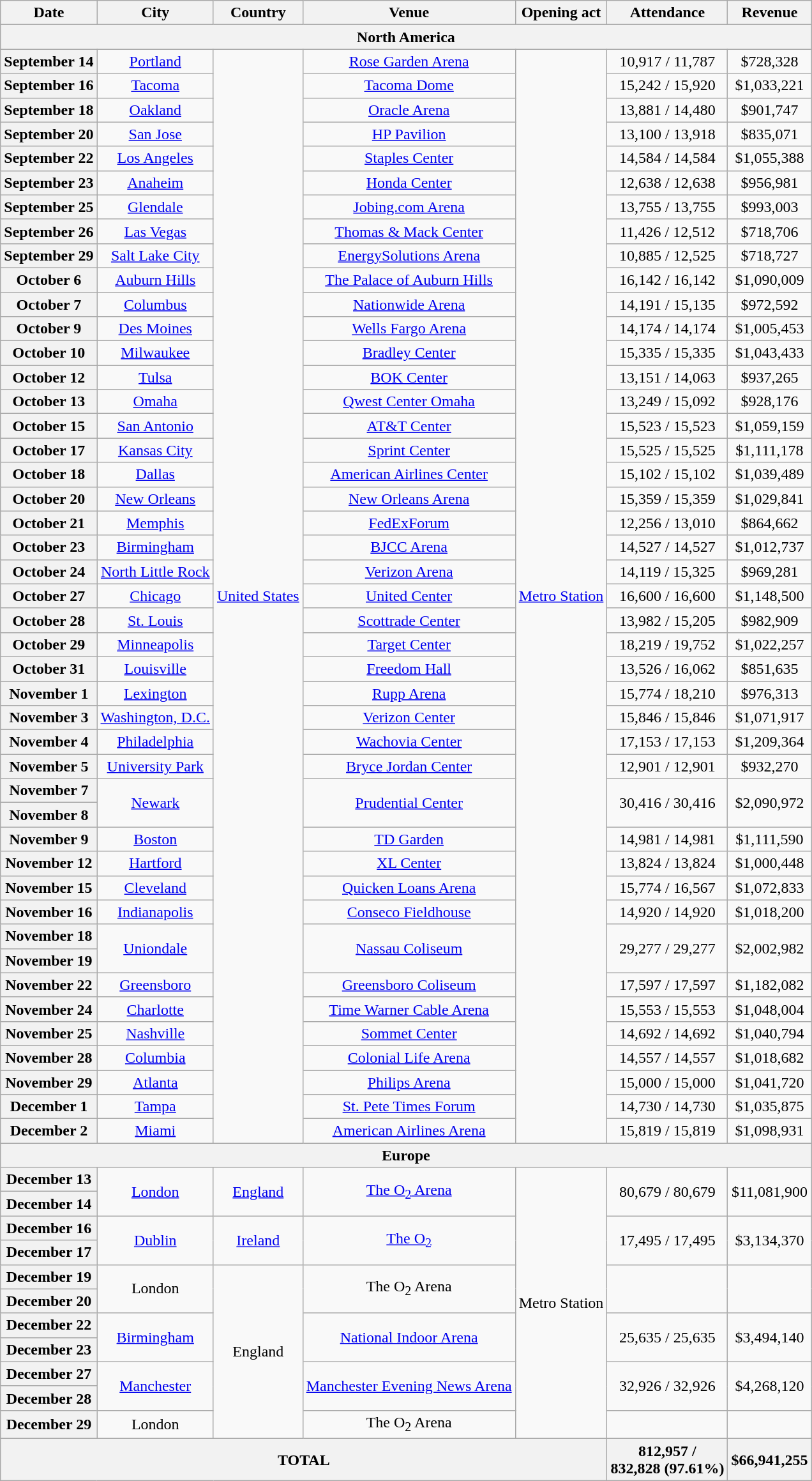<table class="wikitable plainrowheaders" style="text-align:center;">
<tr>
<th scope="col">Date</th>
<th scope="col">City</th>
<th scope="col">Country</th>
<th scope="col">Venue</th>
<th scope="col">Opening act</th>
<th scope="col">Attendance</th>
<th scope="col">Revenue</th>
</tr>
<tr>
<th colspan="7">North America</th>
</tr>
<tr>
<th scope="row">September 14</th>
<td><a href='#'>Portland</a></td>
<td rowspan="45"><a href='#'>United States</a></td>
<td><a href='#'>Rose Garden Arena</a></td>
<td rowspan="45"><a href='#'>Metro Station</a></td>
<td>10,917 / 11,787</td>
<td>$728,328</td>
</tr>
<tr>
<th scope="row">September 16</th>
<td><a href='#'>Tacoma</a></td>
<td><a href='#'>Tacoma Dome</a></td>
<td>15,242 / 15,920</td>
<td>$1,033,221</td>
</tr>
<tr>
<th scope="row">September 18</th>
<td><a href='#'>Oakland</a></td>
<td><a href='#'>Oracle Arena</a></td>
<td>13,881 / 14,480</td>
<td>$901,747</td>
</tr>
<tr>
<th scope="row">September 20</th>
<td><a href='#'>San Jose</a></td>
<td><a href='#'>HP Pavilion</a></td>
<td>13,100 / 13,918</td>
<td>$835,071</td>
</tr>
<tr>
<th scope="row">September 22</th>
<td><a href='#'>Los Angeles</a></td>
<td><a href='#'>Staples Center</a></td>
<td>14,584 / 14,584</td>
<td>$1,055,388</td>
</tr>
<tr>
<th scope="row">September 23</th>
<td><a href='#'>Anaheim</a></td>
<td><a href='#'>Honda Center</a></td>
<td>12,638 / 12,638</td>
<td>$956,981</td>
</tr>
<tr>
<th scope="row">September 25</th>
<td><a href='#'>Glendale</a></td>
<td><a href='#'>Jobing.com Arena</a></td>
<td>13,755 / 13,755</td>
<td>$993,003</td>
</tr>
<tr>
<th scope="row">September 26</th>
<td><a href='#'>Las Vegas</a></td>
<td><a href='#'>Thomas & Mack Center</a></td>
<td>11,426 / 12,512</td>
<td>$718,706</td>
</tr>
<tr>
<th scope="row">September 29</th>
<td><a href='#'>Salt Lake City</a></td>
<td><a href='#'>EnergySolutions Arena</a></td>
<td>10,885 / 12,525</td>
<td>$718,727</td>
</tr>
<tr>
<th scope="row">October 6</th>
<td><a href='#'>Auburn Hills</a></td>
<td><a href='#'>The Palace of Auburn Hills</a></td>
<td>16,142 / 16,142</td>
<td>$1,090,009</td>
</tr>
<tr>
<th scope="row">October 7</th>
<td><a href='#'>Columbus</a></td>
<td><a href='#'>Nationwide Arena</a></td>
<td>14,191 / 15,135</td>
<td>$972,592</td>
</tr>
<tr>
<th scope="row">October 9</th>
<td><a href='#'>Des Moines</a></td>
<td><a href='#'>Wells Fargo Arena</a></td>
<td>14,174 / 14,174</td>
<td>$1,005,453</td>
</tr>
<tr>
<th scope="row">October 10</th>
<td><a href='#'>Milwaukee</a></td>
<td><a href='#'>Bradley Center</a></td>
<td>15,335 / 15,335</td>
<td>$1,043,433</td>
</tr>
<tr>
<th scope="row">October 12</th>
<td><a href='#'>Tulsa</a></td>
<td><a href='#'>BOK Center</a></td>
<td>13,151 / 14,063</td>
<td>$937,265</td>
</tr>
<tr>
<th scope="row">October 13</th>
<td><a href='#'>Omaha</a></td>
<td><a href='#'>Qwest Center Omaha</a></td>
<td>13,249 / 15,092</td>
<td>$928,176</td>
</tr>
<tr>
<th scope="row">October 15</th>
<td><a href='#'>San Antonio</a></td>
<td><a href='#'>AT&T Center</a></td>
<td>15,523 / 15,523</td>
<td>$1,059,159</td>
</tr>
<tr>
<th scope="row">October 17</th>
<td><a href='#'>Kansas City</a></td>
<td><a href='#'>Sprint Center</a></td>
<td>15,525 / 15,525</td>
<td>$1,111,178</td>
</tr>
<tr>
<th scope="row">October 18</th>
<td><a href='#'>Dallas</a></td>
<td><a href='#'>American Airlines Center</a></td>
<td>15,102 / 15,102</td>
<td>$1,039,489</td>
</tr>
<tr>
<th scope="row">October 20</th>
<td><a href='#'>New Orleans</a></td>
<td><a href='#'>New Orleans Arena</a></td>
<td>15,359 / 15,359</td>
<td>$1,029,841</td>
</tr>
<tr>
<th scope="row">October 21</th>
<td><a href='#'>Memphis</a></td>
<td><a href='#'>FedExForum</a></td>
<td>12,256 / 13,010</td>
<td>$864,662</td>
</tr>
<tr>
<th scope="row">October 23</th>
<td><a href='#'>Birmingham</a></td>
<td><a href='#'>BJCC Arena</a></td>
<td>14,527 / 14,527</td>
<td>$1,012,737</td>
</tr>
<tr>
<th scope="row">October 24</th>
<td><a href='#'>North Little Rock</a></td>
<td><a href='#'>Verizon Arena</a></td>
<td>14,119 / 15,325</td>
<td>$969,281</td>
</tr>
<tr>
<th scope="row">October 27</th>
<td><a href='#'>Chicago</a></td>
<td><a href='#'>United Center</a></td>
<td>16,600 / 16,600</td>
<td>$1,148,500</td>
</tr>
<tr>
<th scope="row">October 28</th>
<td><a href='#'>St. Louis</a></td>
<td><a href='#'>Scottrade Center</a></td>
<td>13,982 / 15,205</td>
<td>$982,909</td>
</tr>
<tr>
<th scope="row">October 29</th>
<td><a href='#'>Minneapolis</a></td>
<td><a href='#'>Target Center</a></td>
<td>18,219 / 19,752</td>
<td>$1,022,257</td>
</tr>
<tr>
<th scope="row">October 31</th>
<td><a href='#'>Louisville</a></td>
<td><a href='#'>Freedom Hall</a></td>
<td>13,526 / 16,062</td>
<td>$851,635</td>
</tr>
<tr>
<th scope="row">November 1</th>
<td><a href='#'>Lexington</a></td>
<td><a href='#'>Rupp Arena</a></td>
<td>15,774 / 18,210</td>
<td>$976,313</td>
</tr>
<tr>
<th scope="row">November 3</th>
<td><a href='#'>Washington, D.C.</a></td>
<td><a href='#'>Verizon Center</a></td>
<td>15,846 / 15,846</td>
<td>$1,071,917</td>
</tr>
<tr>
<th scope="row">November 4</th>
<td><a href='#'>Philadelphia</a></td>
<td><a href='#'>Wachovia Center</a></td>
<td>17,153 / 17,153</td>
<td>$1,209,364</td>
</tr>
<tr>
<th scope="row">November 5</th>
<td><a href='#'>University Park</a></td>
<td><a href='#'>Bryce Jordan Center</a></td>
<td>12,901 / 12,901</td>
<td>$932,270</td>
</tr>
<tr>
<th scope="row">November 7</th>
<td rowspan="2"><a href='#'>Newark</a></td>
<td rowspan="2"><a href='#'>Prudential Center</a></td>
<td rowspan="2">30,416 / 30,416</td>
<td rowspan="2">$2,090,972</td>
</tr>
<tr>
<th scope="row">November 8</th>
</tr>
<tr>
<th scope="row">November 9</th>
<td><a href='#'>Boston</a></td>
<td><a href='#'>TD Garden</a></td>
<td>14,981 / 14,981</td>
<td>$1,111,590</td>
</tr>
<tr>
<th scope="row">November 12</th>
<td><a href='#'>Hartford</a></td>
<td><a href='#'>XL Center</a></td>
<td>13,824 / 13,824</td>
<td>$1,000,448</td>
</tr>
<tr>
<th scope="row">November 15</th>
<td><a href='#'>Cleveland</a></td>
<td><a href='#'>Quicken Loans Arena</a></td>
<td>15,774 / 16,567</td>
<td>$1,072,833</td>
</tr>
<tr>
<th scope="row">November 16</th>
<td><a href='#'>Indianapolis</a></td>
<td><a href='#'>Conseco Fieldhouse</a></td>
<td>14,920 / 14,920</td>
<td>$1,018,200</td>
</tr>
<tr>
<th scope="row">November 18</th>
<td rowspan="2"><a href='#'>Uniondale</a></td>
<td rowspan="2"><a href='#'>Nassau Coliseum</a></td>
<td rowspan="2">29,277 / 29,277</td>
<td rowspan="2">$2,002,982</td>
</tr>
<tr>
<th scope="row">November 19</th>
</tr>
<tr>
<th scope="row">November 22</th>
<td><a href='#'>Greensboro</a></td>
<td><a href='#'>Greensboro Coliseum</a></td>
<td>17,597 / 17,597</td>
<td>$1,182,082</td>
</tr>
<tr>
<th scope="row">November 24</th>
<td><a href='#'>Charlotte</a></td>
<td><a href='#'>Time Warner Cable Arena</a></td>
<td>15,553 / 15,553</td>
<td>$1,048,004</td>
</tr>
<tr>
<th scope="row">November 25</th>
<td><a href='#'>Nashville</a></td>
<td><a href='#'>Sommet Center</a></td>
<td>14,692 / 14,692</td>
<td>$1,040,794</td>
</tr>
<tr>
<th scope="row">November 28</th>
<td><a href='#'>Columbia</a></td>
<td><a href='#'>Colonial Life Arena</a></td>
<td>14,557 / 14,557</td>
<td>$1,018,682</td>
</tr>
<tr>
<th scope="row">November 29</th>
<td><a href='#'>Atlanta</a></td>
<td><a href='#'>Philips Arena</a></td>
<td>15,000 / 15,000</td>
<td>$1,041,720</td>
</tr>
<tr>
<th scope="row">December 1</th>
<td><a href='#'>Tampa</a></td>
<td><a href='#'>St. Pete Times Forum</a></td>
<td>14,730 / 14,730</td>
<td>$1,035,875</td>
</tr>
<tr>
<th scope="row">December 2</th>
<td><a href='#'>Miami</a></td>
<td><a href='#'>American Airlines Arena</a></td>
<td>15,819 / 15,819</td>
<td>$1,098,931</td>
</tr>
<tr>
<th colspan="7">Europe</th>
</tr>
<tr>
<th scope="row">December 13</th>
<td rowspan="2"><a href='#'>London</a></td>
<td rowspan="2"><a href='#'>England</a></td>
<td rowspan="2"><a href='#'>The O<sub>2</sub> Arena</a></td>
<td rowspan="11">Metro Station</td>
<td rowspan="2">80,679 / 80,679</td>
<td rowspan="2">$11,081,900</td>
</tr>
<tr>
<th scope="row">December 14</th>
</tr>
<tr>
<th scope="row">December 16</th>
<td rowspan="2"><a href='#'>Dublin</a></td>
<td rowspan="2"><a href='#'>Ireland</a></td>
<td rowspan="2"><a href='#'>The O<sub>2</sub></a></td>
<td rowspan="2">17,495 / 17,495</td>
<td rowspan="2">$3,134,370</td>
</tr>
<tr>
<th scope="row">December 17</th>
</tr>
<tr>
<th scope="row">December 19</th>
<td rowspan="2">London</td>
<td rowspan="7">England</td>
<td rowspan="2">The O<sub>2</sub> Arena</td>
<td rowspan="2"></td>
<td rowspan="2"></td>
</tr>
<tr>
<th scope="row">December 20</th>
</tr>
<tr>
<th scope="row">December 22</th>
<td rowspan="2"><a href='#'>Birmingham</a></td>
<td rowspan="2"><a href='#'>National Indoor Arena</a></td>
<td rowspan="2">25,635 / 25,635</td>
<td rowspan="2">$3,494,140</td>
</tr>
<tr>
<th scope="row">December 23</th>
</tr>
<tr>
<th scope="row">December 27</th>
<td rowspan="2"><a href='#'>Manchester</a></td>
<td rowspan="2"><a href='#'>Manchester Evening News Arena</a></td>
<td rowspan="2">32,926 / 32,926</td>
<td rowspan="2">$4,268,120</td>
</tr>
<tr>
<th scope="row">December 28</th>
</tr>
<tr>
<th scope="row">December 29</th>
<td>London</td>
<td>The O<sub>2</sub> Arena</td>
<td></td>
<td></td>
</tr>
<tr>
<th colspan="5">TOTAL</th>
<th>812,957 /<br>832,828 (97.61%)</th>
<th>$66,941,255</th>
</tr>
</table>
